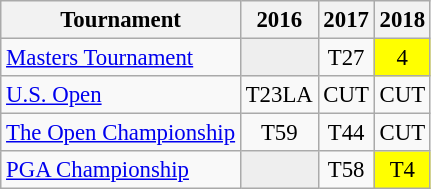<table class="wikitable" style="font-size:95%;text-align:center;">
<tr>
<th>Tournament</th>
<th>2016</th>
<th>2017</th>
<th>2018</th>
</tr>
<tr>
<td align=left><a href='#'>Masters Tournament</a></td>
<td style="background:#eeeeee;"></td>
<td>T27</td>
<td style="background:yellow;">4</td>
</tr>
<tr>
<td align=left><a href='#'>U.S. Open</a></td>
<td>T23<span>LA</span></td>
<td>CUT</td>
<td>CUT</td>
</tr>
<tr>
<td align=left><a href='#'>The Open Championship</a></td>
<td>T59</td>
<td>T44</td>
<td>CUT</td>
</tr>
<tr>
<td align=left><a href='#'>PGA Championship</a></td>
<td style="background:#eeeeee;"></td>
<td>T58</td>
<td style="background:yellow;">T4</td>
</tr>
</table>
